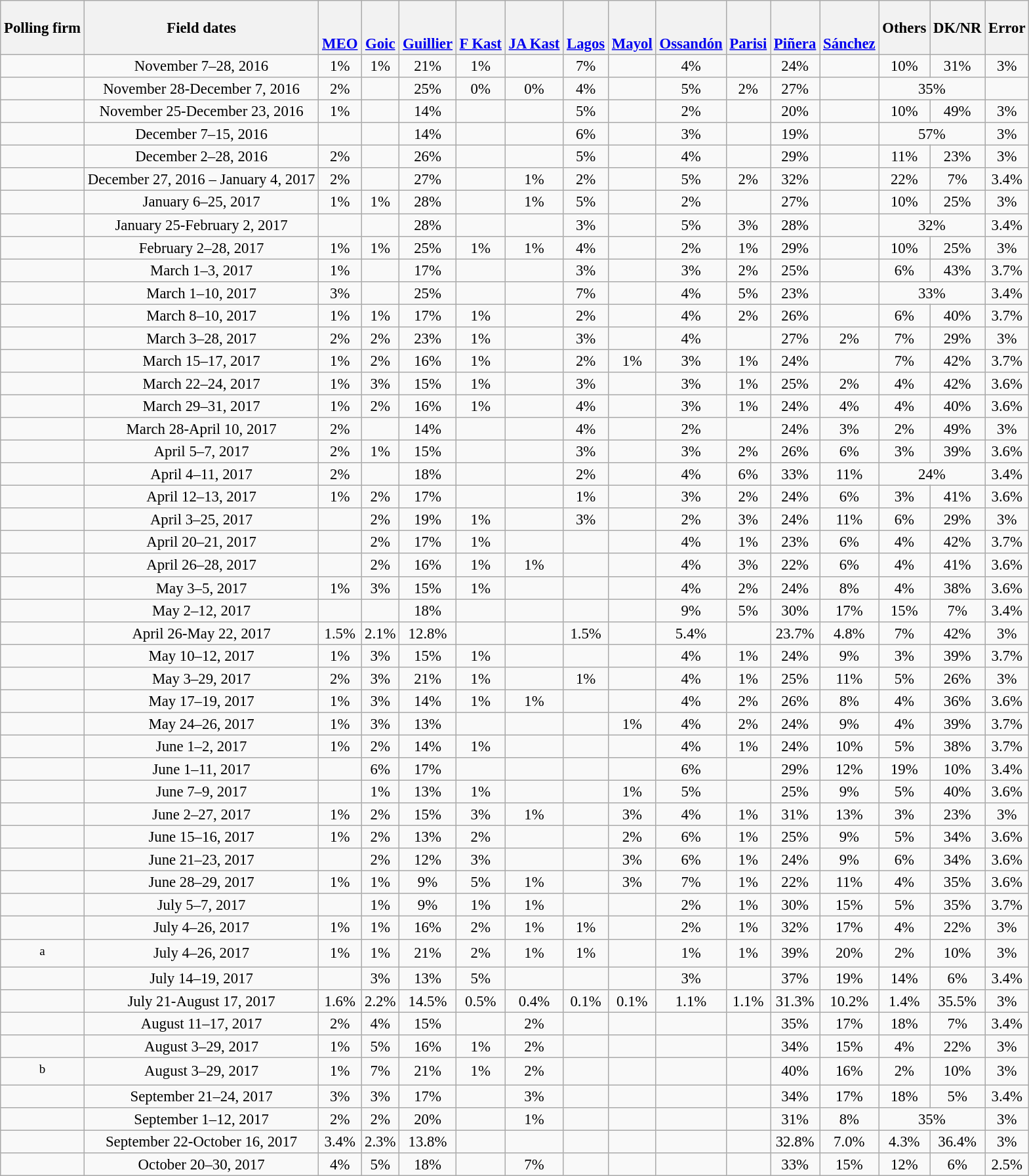<table class="wikitable collapsible collapsed" style="text-align:center; font-size:95%; line-height:16px;">
<tr>
<th>Polling firm</th>
<th>Field dates</th>
<th style="vertical-align:bottom;"><br><br><a href='#'>MEO</a></th>
<th style="vertical-align:bottom;"><br><a href='#'>Goic</a></th>
<th style="vertical-align:bottom;"><br><a href='#'>Guillier</a></th>
<th style="vertical-align:bottom;"><br><a href='#'>F Kast</a></th>
<th style="vertical-align:bottom;"><br><a href='#'>JA Kast</a></th>
<th style="vertical-align:bottom;"><br><a href='#'>Lagos</a></th>
<th style="vertical-align:bottom;"><br><a href='#'>Mayol</a></th>
<th style="vertical-align:bottom;"><br><a href='#'>Ossandón</a></th>
<th style="vertical-align:bottom;"><br><a href='#'>Parisi</a></th>
<th style="vertical-align:bottom;"><br><a href='#'>Piñera</a></th>
<th style="vertical-align:bottom;"><br><a href='#'>Sánchez</a></th>
<th>Others</th>
<th>DK/NR</th>
<th>Error</th>
</tr>
<tr>
<td></td>
<td>November 7–28, 2016</td>
<td>1%</td>
<td>1%</td>
<td>21%</td>
<td>1%</td>
<td></td>
<td>7%</td>
<td></td>
<td>4%</td>
<td></td>
<td>24%</td>
<td></td>
<td>10%</td>
<td>31%</td>
<td>3%</td>
</tr>
<tr>
<td></td>
<td>November 28-December 7, 2016</td>
<td>2%</td>
<td></td>
<td>25%</td>
<td>0%</td>
<td>0%</td>
<td>4%</td>
<td></td>
<td>5%</td>
<td>2%</td>
<td>27%</td>
<td></td>
<td colspan=2>35%</td>
<td></td>
</tr>
<tr>
<td></td>
<td>November 25-December 23, 2016</td>
<td>1%</td>
<td></td>
<td>14%</td>
<td></td>
<td></td>
<td>5%</td>
<td></td>
<td>2%</td>
<td></td>
<td>20%</td>
<td></td>
<td>10%</td>
<td>49%</td>
<td>3%</td>
</tr>
<tr>
<td></td>
<td>December 7–15, 2016</td>
<td></td>
<td></td>
<td>14%</td>
<td></td>
<td></td>
<td>6%</td>
<td></td>
<td>3%</td>
<td></td>
<td>19%</td>
<td></td>
<td colspan=2>57%</td>
<td>3%</td>
</tr>
<tr>
<td></td>
<td>December 2–28, 2016</td>
<td>2%</td>
<td></td>
<td>26%</td>
<td></td>
<td></td>
<td>5%</td>
<td></td>
<td>4%</td>
<td></td>
<td>29%</td>
<td></td>
<td>11%</td>
<td>23%</td>
<td>3%</td>
</tr>
<tr>
<td></td>
<td>December 27, 2016 – January 4, 2017</td>
<td>2%</td>
<td></td>
<td>27%</td>
<td></td>
<td>1%</td>
<td>2%</td>
<td></td>
<td>5%</td>
<td>2%</td>
<td>32%</td>
<td></td>
<td>22%</td>
<td>7%</td>
<td>3.4%</td>
</tr>
<tr>
<td></td>
<td>January 6–25, 2017</td>
<td>1%</td>
<td>1%</td>
<td>28%</td>
<td></td>
<td>1%</td>
<td>5%</td>
<td></td>
<td>2%</td>
<td></td>
<td>27%</td>
<td></td>
<td>10%</td>
<td>25%</td>
<td>3%</td>
</tr>
<tr>
<td></td>
<td>January 25-February 2, 2017</td>
<td></td>
<td></td>
<td>28%</td>
<td></td>
<td></td>
<td>3%</td>
<td></td>
<td>5%</td>
<td>3%</td>
<td>28%</td>
<td></td>
<td colspan=2>32%</td>
<td>3.4%</td>
</tr>
<tr>
<td></td>
<td>February 2–28, 2017</td>
<td>1%</td>
<td>1%</td>
<td>25%</td>
<td>1%</td>
<td>1%</td>
<td>4%</td>
<td></td>
<td>2%</td>
<td>1%</td>
<td>29%</td>
<td></td>
<td>10%</td>
<td>25%</td>
<td>3%</td>
</tr>
<tr>
<td></td>
<td>March 1–3, 2017</td>
<td>1%</td>
<td></td>
<td>17%</td>
<td></td>
<td></td>
<td>3%</td>
<td></td>
<td>3%</td>
<td>2%</td>
<td>25%</td>
<td></td>
<td>6%</td>
<td>43%</td>
<td>3.7%</td>
</tr>
<tr>
<td></td>
<td>March 1–10, 2017</td>
<td>3%</td>
<td></td>
<td>25%</td>
<td></td>
<td></td>
<td>7%</td>
<td></td>
<td>4%</td>
<td>5%</td>
<td>23%</td>
<td></td>
<td colspan=2>33%</td>
<td>3.4%</td>
</tr>
<tr>
<td></td>
<td>March 8–10, 2017</td>
<td>1%</td>
<td>1%</td>
<td>17%</td>
<td>1%</td>
<td></td>
<td>2%</td>
<td></td>
<td>4%</td>
<td>2%</td>
<td>26%</td>
<td></td>
<td>6%</td>
<td>40%</td>
<td>3.7%</td>
</tr>
<tr>
<td></td>
<td>March 3–28, 2017</td>
<td>2%</td>
<td>2%</td>
<td>23%</td>
<td>1%</td>
<td></td>
<td>3%</td>
<td></td>
<td>4%</td>
<td></td>
<td>27%</td>
<td>2%</td>
<td>7%</td>
<td>29%</td>
<td>3%</td>
</tr>
<tr>
<td></td>
<td>March 15–17, 2017</td>
<td>1%</td>
<td>2%</td>
<td>16%</td>
<td>1%</td>
<td></td>
<td>2%</td>
<td>1%</td>
<td>3%</td>
<td>1%</td>
<td>24%</td>
<td></td>
<td>7%</td>
<td>42%</td>
<td>3.7%</td>
</tr>
<tr>
<td></td>
<td>March 22–24, 2017</td>
<td>1%</td>
<td>3%</td>
<td>15%</td>
<td>1%</td>
<td></td>
<td>3%</td>
<td></td>
<td>3%</td>
<td>1%</td>
<td>25%</td>
<td>2%</td>
<td>4%</td>
<td>42%</td>
<td>3.6%</td>
</tr>
<tr>
<td></td>
<td>March 29–31, 2017</td>
<td>1%</td>
<td>2%</td>
<td>16%</td>
<td>1%</td>
<td></td>
<td>4%</td>
<td></td>
<td>3%</td>
<td>1%</td>
<td>24%</td>
<td>4%</td>
<td>4%</td>
<td>40%</td>
<td>3.6%</td>
</tr>
<tr>
<td></td>
<td>March 28-April 10, 2017</td>
<td>2%</td>
<td></td>
<td>14%</td>
<td></td>
<td></td>
<td>4%</td>
<td></td>
<td>2%</td>
<td></td>
<td>24%</td>
<td>3%</td>
<td>2%</td>
<td>49%</td>
<td>3%</td>
</tr>
<tr>
<td></td>
<td>April 5–7, 2017</td>
<td>2%</td>
<td>1%</td>
<td>15%</td>
<td></td>
<td></td>
<td>3%</td>
<td></td>
<td>3%</td>
<td>2%</td>
<td>26%</td>
<td>6%</td>
<td>3%</td>
<td>39%</td>
<td>3.6%</td>
</tr>
<tr>
<td></td>
<td>April 4–11, 2017</td>
<td>2%</td>
<td></td>
<td>18%</td>
<td></td>
<td></td>
<td>2%</td>
<td></td>
<td>4%</td>
<td>6%</td>
<td>33%</td>
<td>11%</td>
<td colspan=2>24%</td>
<td>3.4%</td>
</tr>
<tr>
<td></td>
<td>April 12–13, 2017</td>
<td>1%</td>
<td>2%</td>
<td>17%</td>
<td></td>
<td></td>
<td>1%</td>
<td></td>
<td>3%</td>
<td>2%</td>
<td>24%</td>
<td>6%</td>
<td>3%</td>
<td>41%</td>
<td>3.6%</td>
</tr>
<tr>
<td></td>
<td>April 3–25, 2017</td>
<td></td>
<td>2%</td>
<td>19%</td>
<td>1%</td>
<td></td>
<td>3%</td>
<td></td>
<td>2%</td>
<td>3%</td>
<td>24%</td>
<td>11%</td>
<td>6%</td>
<td>29%</td>
<td>3%</td>
</tr>
<tr>
<td></td>
<td>April 20–21, 2017</td>
<td></td>
<td>2%</td>
<td>17%</td>
<td>1%</td>
<td></td>
<td></td>
<td></td>
<td>4%</td>
<td>1%</td>
<td>23%</td>
<td>6%</td>
<td>4%</td>
<td>42%</td>
<td>3.7%</td>
</tr>
<tr>
<td></td>
<td>April 26–28, 2017</td>
<td></td>
<td>2%</td>
<td>16%</td>
<td>1%</td>
<td>1%</td>
<td></td>
<td></td>
<td>4%</td>
<td>3%</td>
<td>22%</td>
<td>6%</td>
<td>4%</td>
<td>41%</td>
<td>3.6%</td>
</tr>
<tr>
<td></td>
<td>May 3–5, 2017</td>
<td>1%</td>
<td>3%</td>
<td>15%</td>
<td>1%</td>
<td></td>
<td></td>
<td></td>
<td>4%</td>
<td>2%</td>
<td>24%</td>
<td>8%</td>
<td>4%</td>
<td>38%</td>
<td>3.6%</td>
</tr>
<tr>
<td></td>
<td>May 2–12, 2017</td>
<td></td>
<td></td>
<td>18%</td>
<td></td>
<td></td>
<td></td>
<td></td>
<td>9%</td>
<td>5%</td>
<td>30%</td>
<td>17%</td>
<td>15%</td>
<td>7%</td>
<td>3.4%</td>
</tr>
<tr>
<td></td>
<td>April 26-May 22, 2017</td>
<td>1.5%</td>
<td>2.1%</td>
<td>12.8%</td>
<td></td>
<td></td>
<td>1.5%</td>
<td></td>
<td>5.4%</td>
<td></td>
<td>23.7%</td>
<td>4.8%</td>
<td>7%</td>
<td>42%</td>
<td>3%</td>
</tr>
<tr>
<td></td>
<td>May 10–12, 2017</td>
<td>1%</td>
<td>3%</td>
<td>15%</td>
<td>1%</td>
<td></td>
<td></td>
<td></td>
<td>4%</td>
<td>1%</td>
<td>24%</td>
<td>9%</td>
<td>3%</td>
<td>39%</td>
<td>3.7%</td>
</tr>
<tr>
<td></td>
<td>May 3–29, 2017</td>
<td>2%</td>
<td>3%</td>
<td>21%</td>
<td>1%</td>
<td></td>
<td>1%</td>
<td></td>
<td>4%</td>
<td>1%</td>
<td>25%</td>
<td>11%</td>
<td>5%</td>
<td>26%</td>
<td>3%</td>
</tr>
<tr>
<td></td>
<td>May 17–19, 2017</td>
<td>1%</td>
<td>3%</td>
<td>14%</td>
<td>1%</td>
<td>1%</td>
<td></td>
<td></td>
<td>4%</td>
<td>2%</td>
<td>26%</td>
<td>8%</td>
<td>4%</td>
<td>36%</td>
<td>3.6%</td>
</tr>
<tr>
<td></td>
<td>May 24–26, 2017</td>
<td>1%</td>
<td>3%</td>
<td>13%</td>
<td></td>
<td></td>
<td></td>
<td>1%</td>
<td>4%</td>
<td>2%</td>
<td>24%</td>
<td>9%</td>
<td>4%</td>
<td>39%</td>
<td>3.7%</td>
</tr>
<tr>
<td></td>
<td>June 1–2, 2017</td>
<td>1%</td>
<td>2%</td>
<td>14%</td>
<td>1%</td>
<td></td>
<td></td>
<td></td>
<td>4%</td>
<td>1%</td>
<td>24%</td>
<td>10%</td>
<td>5%</td>
<td>38%</td>
<td>3.7%</td>
</tr>
<tr>
<td></td>
<td>June 1–11, 2017</td>
<td></td>
<td>6%</td>
<td>17%</td>
<td></td>
<td></td>
<td></td>
<td></td>
<td>6%</td>
<td></td>
<td>29%</td>
<td>12%</td>
<td>19%</td>
<td>10%</td>
<td>3.4%</td>
</tr>
<tr>
<td></td>
<td>June 7–9, 2017</td>
<td></td>
<td>1%</td>
<td>13%</td>
<td>1%</td>
<td></td>
<td></td>
<td>1%</td>
<td>5%</td>
<td></td>
<td>25%</td>
<td>9%</td>
<td>5%</td>
<td>40%</td>
<td>3.6%</td>
</tr>
<tr>
<td></td>
<td>June 2–27, 2017</td>
<td>1%</td>
<td>2%</td>
<td>15%</td>
<td>3%</td>
<td>1%</td>
<td></td>
<td>3%</td>
<td>4%</td>
<td>1%</td>
<td>31%</td>
<td>13%</td>
<td>3%</td>
<td>23%</td>
<td>3%</td>
</tr>
<tr>
<td></td>
<td>June 15–16, 2017</td>
<td>1%</td>
<td>2%</td>
<td>13%</td>
<td>2%</td>
<td></td>
<td></td>
<td>2%</td>
<td>6%</td>
<td>1%</td>
<td>25%</td>
<td>9%</td>
<td>5%</td>
<td>34%</td>
<td>3.6%</td>
</tr>
<tr>
<td></td>
<td>June 21–23, 2017</td>
<td></td>
<td>2%</td>
<td>12%</td>
<td>3%</td>
<td></td>
<td></td>
<td>3%</td>
<td>6%</td>
<td>1%</td>
<td>24%</td>
<td>9%</td>
<td>6%</td>
<td>34%</td>
<td>3.6%</td>
</tr>
<tr>
<td></td>
<td>June 28–29, 2017</td>
<td>1%</td>
<td>1%</td>
<td>9%</td>
<td>5%</td>
<td>1%</td>
<td></td>
<td>3%</td>
<td>7%</td>
<td>1%</td>
<td>22%</td>
<td>11%</td>
<td>4%</td>
<td>35%</td>
<td>3.6%</td>
</tr>
<tr>
<td></td>
<td>July 5–7, 2017</td>
<td></td>
<td>1%</td>
<td>9%</td>
<td>1%</td>
<td>1%</td>
<td></td>
<td></td>
<td>2%</td>
<td>1%</td>
<td>30%</td>
<td>15%</td>
<td>5%</td>
<td>35%</td>
<td>3.7%</td>
</tr>
<tr>
<td></td>
<td>July 4–26, 2017</td>
<td>1%</td>
<td>1%</td>
<td>16%</td>
<td>2%</td>
<td>1%</td>
<td>1%</td>
<td></td>
<td>2%</td>
<td>1%</td>
<td>32%</td>
<td>17%</td>
<td>4%</td>
<td>22%</td>
<td>3%</td>
</tr>
<tr>
<td><sup>a</sup></td>
<td>July 4–26, 2017</td>
<td>1%</td>
<td>1%</td>
<td>21%</td>
<td>2%</td>
<td>1%</td>
<td>1%</td>
<td></td>
<td>1%</td>
<td>1%</td>
<td>39%</td>
<td>20%</td>
<td>2%</td>
<td>10%</td>
<td>3%</td>
</tr>
<tr>
<td></td>
<td>July 14–19, 2017</td>
<td></td>
<td>3%</td>
<td>13%</td>
<td>5%</td>
<td></td>
<td></td>
<td></td>
<td>3%</td>
<td></td>
<td>37%</td>
<td>19%</td>
<td>14%</td>
<td>6%</td>
<td>3.4%</td>
</tr>
<tr>
<td></td>
<td>July 21-August 17, 2017</td>
<td>1.6%</td>
<td>2.2%</td>
<td>14.5%</td>
<td>0.5%</td>
<td>0.4%</td>
<td>0.1%</td>
<td>0.1%</td>
<td>1.1%</td>
<td>1.1%</td>
<td>31.3%</td>
<td>10.2%</td>
<td>1.4%</td>
<td>35.5%</td>
<td>3%</td>
</tr>
<tr>
<td></td>
<td>August 11–17, 2017</td>
<td>2%</td>
<td>4%</td>
<td>15%</td>
<td></td>
<td>2%</td>
<td></td>
<td></td>
<td></td>
<td></td>
<td>35%</td>
<td>17%</td>
<td>18%</td>
<td>7%</td>
<td>3.4%</td>
</tr>
<tr>
<td></td>
<td>August 3–29, 2017</td>
<td>1%</td>
<td>5%</td>
<td>16%</td>
<td>1%</td>
<td>2%</td>
<td></td>
<td></td>
<td></td>
<td></td>
<td>34%</td>
<td>15%</td>
<td>4%</td>
<td>22%</td>
<td>3%</td>
</tr>
<tr>
<td><sup>b</sup></td>
<td>August 3–29, 2017</td>
<td>1%</td>
<td>7%</td>
<td>21%</td>
<td>1%</td>
<td>2%</td>
<td></td>
<td></td>
<td></td>
<td></td>
<td>40%</td>
<td>16%</td>
<td>2%</td>
<td>10%</td>
<td>3%</td>
</tr>
<tr>
<td></td>
<td>September 21–24, 2017</td>
<td>3%</td>
<td>3%</td>
<td>17%</td>
<td></td>
<td>3%</td>
<td></td>
<td></td>
<td></td>
<td></td>
<td>34%</td>
<td>17%</td>
<td>18%</td>
<td>5%</td>
<td>3.4%</td>
</tr>
<tr>
<td></td>
<td>September 1–12, 2017</td>
<td>2%</td>
<td>2%</td>
<td>20%</td>
<td></td>
<td>1%</td>
<td></td>
<td></td>
<td></td>
<td></td>
<td>31%</td>
<td>8%</td>
<td colspan="2">35%</td>
<td>3%</td>
</tr>
<tr>
<td></td>
<td>September 22-October 16, 2017</td>
<td>3.4%</td>
<td>2.3%</td>
<td>13.8%</td>
<td></td>
<td></td>
<td></td>
<td></td>
<td></td>
<td></td>
<td>32.8%</td>
<td>7.0%</td>
<td>4.3%</td>
<td>36.4%</td>
<td>3%</td>
</tr>
<tr>
<td></td>
<td>October 20–30, 2017</td>
<td>4%</td>
<td>5%</td>
<td>18%</td>
<td></td>
<td>7%</td>
<td></td>
<td></td>
<td></td>
<td></td>
<td>33%</td>
<td>15%</td>
<td>12%</td>
<td>6%</td>
<td>2.5%</td>
</tr>
</table>
